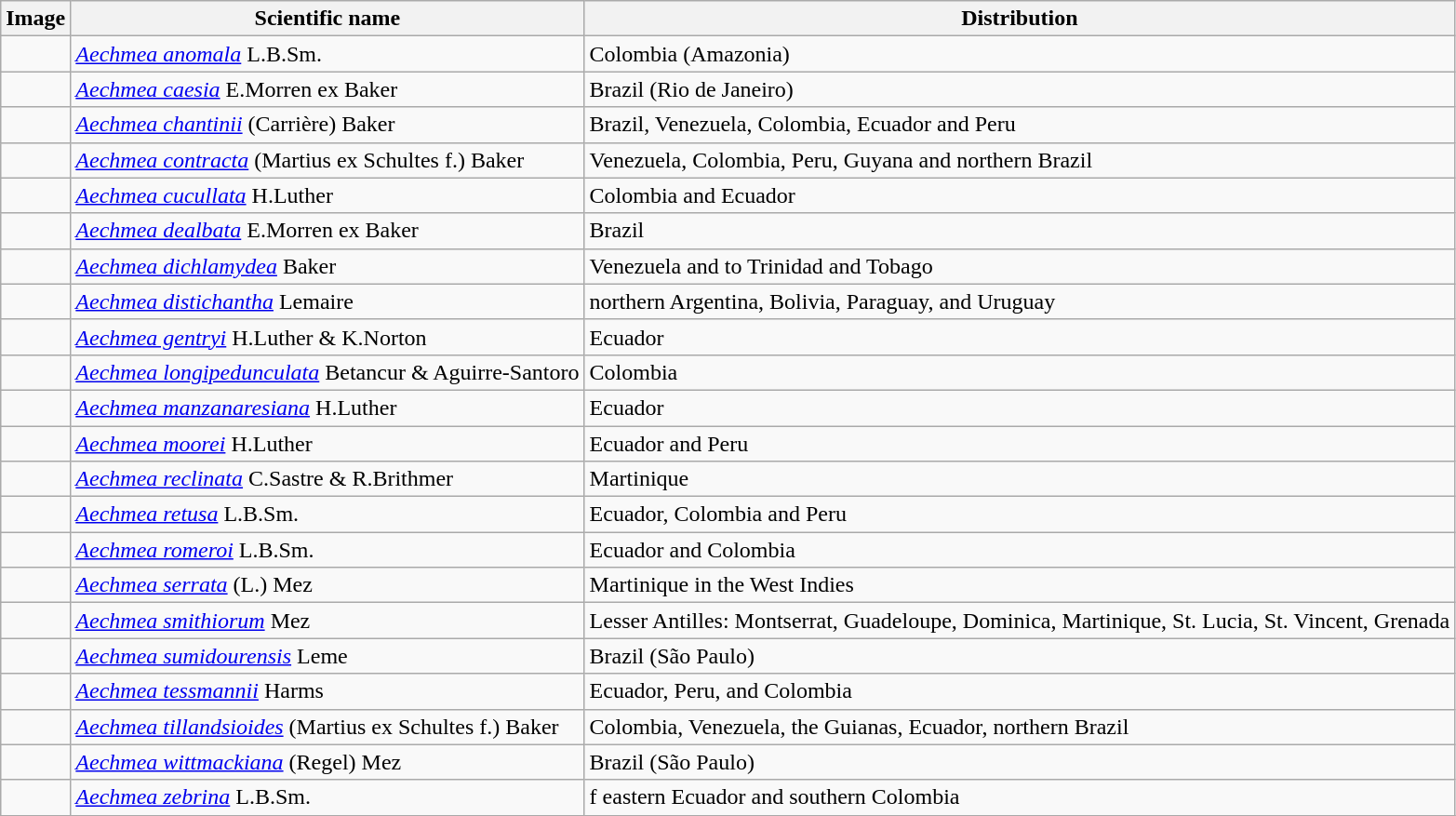<table class="wikitable">
<tr>
<th>Image</th>
<th>Scientific name</th>
<th>Distribution</th>
</tr>
<tr>
<td></td>
<td><em><a href='#'>Aechmea anomala</a></em> L.B.Sm.</td>
<td>Colombia (Amazonia)</td>
</tr>
<tr>
<td></td>
<td><em><a href='#'>Aechmea caesia</a></em> E.Morren ex Baker</td>
<td>Brazil (Rio de Janeiro)</td>
</tr>
<tr>
<td></td>
<td><em><a href='#'>Aechmea chantinii</a></em> (Carrière) Baker</td>
<td>Brazil, Venezuela, Colombia, Ecuador and Peru</td>
</tr>
<tr>
<td></td>
<td><em><a href='#'>Aechmea contracta</a></em> (Martius ex Schultes f.) Baker</td>
<td>Venezuela, Colombia, Peru, Guyana and northern Brazil</td>
</tr>
<tr>
<td></td>
<td><em><a href='#'>Aechmea cucullata</a></em> H.Luther</td>
<td>Colombia and Ecuador</td>
</tr>
<tr>
<td></td>
<td><em><a href='#'>Aechmea dealbata</a></em> E.Morren ex Baker</td>
<td>Brazil</td>
</tr>
<tr>
<td></td>
<td><em><a href='#'>Aechmea dichlamydea</a></em> Baker</td>
<td>Venezuela and to Trinidad and Tobago</td>
</tr>
<tr>
<td></td>
<td><em><a href='#'>Aechmea distichantha</a></em> Lemaire</td>
<td>northern Argentina, Bolivia, Paraguay, and Uruguay</td>
</tr>
<tr>
<td></td>
<td><em><a href='#'>Aechmea gentryi</a></em> H.Luther & K.Norton</td>
<td>Ecuador</td>
</tr>
<tr>
<td></td>
<td><em><a href='#'>Aechmea longipedunculata</a></em> Betancur & Aguirre-Santoro</td>
<td>Colombia</td>
</tr>
<tr>
<td></td>
<td><em><a href='#'>Aechmea manzanaresiana</a></em> H.Luther</td>
<td>Ecuador</td>
</tr>
<tr>
<td></td>
<td><em><a href='#'>Aechmea moorei</a></em> H.Luther</td>
<td>Ecuador and Peru</td>
</tr>
<tr>
<td></td>
<td><em><a href='#'>Aechmea reclinata</a></em> C.Sastre & R.Brithmer</td>
<td>Martinique</td>
</tr>
<tr>
<td></td>
<td><em><a href='#'>Aechmea retusa</a></em> L.B.Sm.</td>
<td>Ecuador, Colombia and Peru</td>
</tr>
<tr>
<td></td>
<td><em><a href='#'>Aechmea romeroi</a></em> L.B.Sm.</td>
<td>Ecuador and Colombia</td>
</tr>
<tr>
<td></td>
<td><em><a href='#'>Aechmea serrata</a></em> (L.) Mez</td>
<td>Martinique in the West Indies</td>
</tr>
<tr>
<td></td>
<td><em><a href='#'>Aechmea smithiorum</a></em> Mez</td>
<td>Lesser Antilles: Montserrat, Guadeloupe, Dominica, Martinique, St. Lucia, St. Vincent, Grenada</td>
</tr>
<tr>
<td></td>
<td><em><a href='#'>Aechmea sumidourensis</a></em> Leme</td>
<td>Brazil (São Paulo)</td>
</tr>
<tr>
<td></td>
<td><em><a href='#'>Aechmea tessmannii</a></em> Harms</td>
<td>Ecuador, Peru, and Colombia</td>
</tr>
<tr>
<td></td>
<td><em><a href='#'>Aechmea tillandsioides</a></em> (Martius ex Schultes f.) Baker</td>
<td>Colombia, Venezuela, the Guianas, Ecuador, northern Brazil</td>
</tr>
<tr>
<td></td>
<td><em><a href='#'>Aechmea wittmackiana</a></em> (Regel) Mez</td>
<td>Brazil (São Paulo)</td>
</tr>
<tr>
<td></td>
<td><em><a href='#'>Aechmea zebrina</a></em> L.B.Sm.</td>
<td>f eastern Ecuador and southern Colombia</td>
</tr>
<tr>
</tr>
</table>
